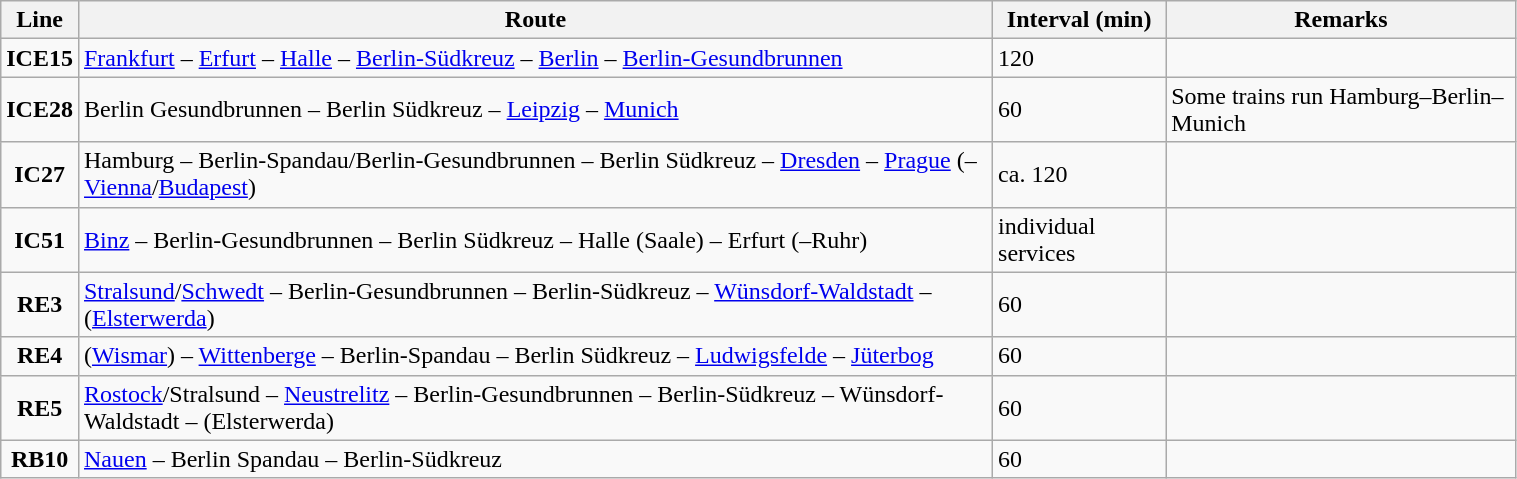<table class="wikitable" width="80%">
<tr>
<th>Line</th>
<th>Route</th>
<th>Interval (min)</th>
<th>Remarks</th>
</tr>
<tr>
<td align="center"><strong>ICE15</strong></td>
<td><a href='#'>Frankfurt</a> – <a href='#'>Erfurt</a> – <a href='#'>Halle</a> – <a href='#'>Berlin-Südkreuz</a> – <a href='#'>Berlin</a> – <a href='#'>Berlin-Gesundbrunnen</a></td>
<td>120</td>
<td></td>
</tr>
<tr>
<td align="center"><strong>ICE28 </strong></td>
<td>Berlin Gesundbrunnen – Berlin Südkreuz – <a href='#'>Leipzig</a> – <a href='#'>Munich</a></td>
<td>60</td>
<td>Some trains run Hamburg–Berlin–Munich</td>
</tr>
<tr>
<td align="center"><strong>IC27</strong></td>
<td>Hamburg – Berlin-Spandau/Berlin-Gesundbrunnen – Berlin Südkreuz – <a href='#'>Dresden</a> – <a href='#'>Prague</a> (–<a href='#'>Vienna</a>/<a href='#'>Budapest</a>)</td>
<td>ca. 120</td>
<td></td>
</tr>
<tr>
<td align="center"><strong>IC51</strong></td>
<td><a href='#'>Binz</a> – Berlin-Gesundbrunnen – Berlin Südkreuz – Halle (Saale) – Erfurt (–Ruhr)</td>
<td>individual services</td>
<td></td>
</tr>
<tr>
<td align="center"><strong>RE3</strong></td>
<td><a href='#'>Stralsund</a>/<a href='#'>Schwedt</a> – Berlin-Gesundbrunnen – Berlin-Südkreuz – <a href='#'>Wünsdorf-Waldstadt</a> – (<a href='#'>Elsterwerda</a>)</td>
<td>60</td>
<td></td>
</tr>
<tr>
<td align="center"><strong>RE4</strong></td>
<td>(<a href='#'>Wismar</a>) – <a href='#'>Wittenberge</a> – Berlin-Spandau – Berlin Südkreuz – <a href='#'>Ludwigsfelde</a> – <a href='#'>Jüterbog</a></td>
<td>60</td>
<td></td>
</tr>
<tr>
<td align="center"><strong>RE5</strong></td>
<td><a href='#'>Rostock</a>/Stralsund – <a href='#'>Neustrelitz</a> – Berlin-Gesundbrunnen – Berlin-Südkreuz – Wünsdorf-Waldstadt – (Elsterwerda)</td>
<td>60</td>
<td></td>
</tr>
<tr>
<td align="center"><strong>RB10</strong></td>
<td><a href='#'>Nauen</a> – Berlin Spandau – Berlin-Südkreuz</td>
<td>60</td>
<td></td>
</tr>
</table>
